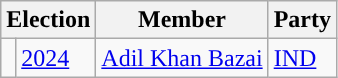<table class="wikitable">
<tr>
<th colspan="2">Election</th>
<th>Member</th>
<th>Party</th>
</tr>
<tr>
<td style="background-color: "></td>
<td><a href='#'>2024</a></td>
<td><a href='#'>Adil Khan Bazai</a></td>
<td><a href='#'>IND</a></td>
</tr>
</table>
